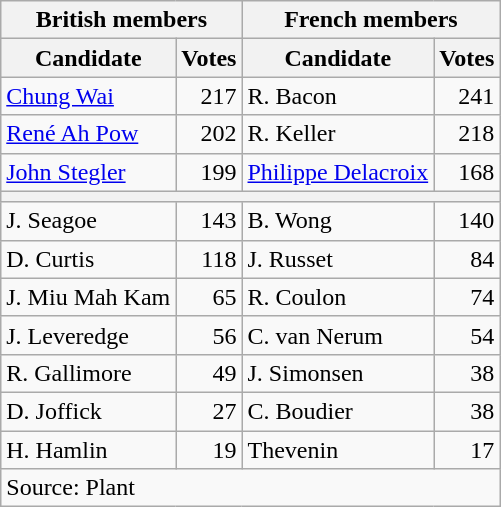<table class=wikitable style=text-align:right>
<tr>
<th colspan=2>British members</th>
<th colspan=2>French members</th>
</tr>
<tr>
<th>Candidate</th>
<th>Votes</th>
<th>Candidate</th>
<th>Votes</th>
</tr>
<tr>
<td align=left><a href='#'>Chung Wai</a></td>
<td>217</td>
<td align=left>R. Bacon</td>
<td>241</td>
</tr>
<tr>
<td align=left><a href='#'>René Ah Pow</a></td>
<td>202</td>
<td align=left>R. Keller</td>
<td>218</td>
</tr>
<tr>
<td align=left><a href='#'>John Stegler</a></td>
<td>199</td>
<td align=left><a href='#'>Philippe Delacroix</a></td>
<td>168</td>
</tr>
<tr>
<th colspan=4></th>
</tr>
<tr>
<td align=left>J. Seagoe</td>
<td>143</td>
<td align=left>B. Wong</td>
<td>140</td>
</tr>
<tr>
<td align=left>D. Curtis</td>
<td>118</td>
<td align=left>J. Russet</td>
<td>84</td>
</tr>
<tr>
<td align=left>J. Miu Mah Kam</td>
<td>65</td>
<td align=left>R. Coulon</td>
<td>74</td>
</tr>
<tr>
<td align=left>J. Leveredge</td>
<td>56</td>
<td align=left>C. van Nerum</td>
<td>54</td>
</tr>
<tr>
<td align=left>R. Gallimore</td>
<td>49</td>
<td align=left>J. Simonsen</td>
<td>38</td>
</tr>
<tr>
<td align=left>D. Joffick</td>
<td>27</td>
<td align=left>C. Boudier</td>
<td>38</td>
</tr>
<tr>
<td align=left>H. Hamlin</td>
<td>19</td>
<td align=left>Thevenin</td>
<td>17</td>
</tr>
<tr>
<td align=left colspan=4>Source:  Plant</td>
</tr>
</table>
